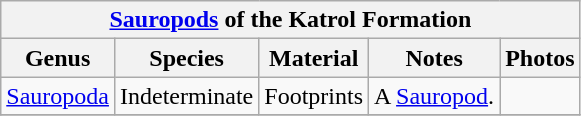<table class="wikitable" align="center">
<tr>
<th colspan="5" align="center"><a href='#'>Sauropods</a> of the Katrol Formation</th>
</tr>
<tr>
<th>Genus</th>
<th>Species</th>
<th>Material</th>
<th>Notes</th>
<th>Photos</th>
</tr>
<tr>
<td><a href='#'>Sauropoda</a></td>
<td>Indeterminate</td>
<td>Footprints</td>
<td>A <a href='#'>Sauropod</a>.</td>
<td></td>
</tr>
<tr>
</tr>
</table>
